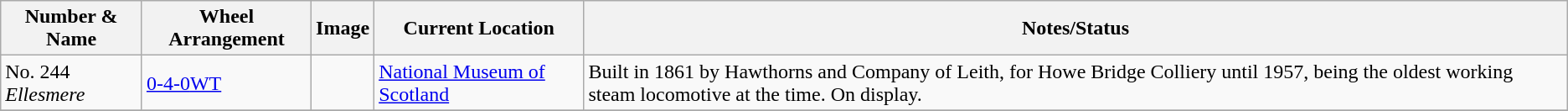<table class="wikitable sortable">
<tr>
<th>Number & Name</th>
<th>Wheel Arrangement</th>
<th class="unsortable">Image</th>
<th>Current Location</th>
<th>Notes/Status</th>
</tr>
<tr>
<td>No. 244 <em>Ellesmere</em></td>
<td><a href='#'>0-4-0</a><a href='#'>WT</a></td>
<td></td>
<td><a href='#'>National Museum of Scotland</a></td>
<td>Built in 1861 by Hawthorns and Company of Leith, for Howe Bridge Colliery until 1957, being the oldest working steam locomotive at the time. On display.</td>
</tr>
<tr>
</tr>
</table>
